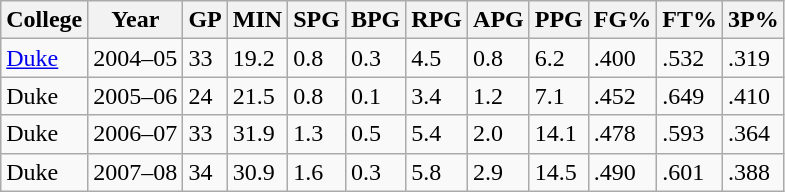<table class="wikitable">
<tr>
<th>College</th>
<th>Year</th>
<th>GP</th>
<th>MIN</th>
<th>SPG</th>
<th>BPG</th>
<th>RPG</th>
<th>APG</th>
<th>PPG</th>
<th>FG%</th>
<th>FT%</th>
<th>3P%</th>
</tr>
<tr>
<td><a href='#'>Duke</a></td>
<td>2004–05</td>
<td>33</td>
<td>19.2</td>
<td>0.8</td>
<td>0.3</td>
<td>4.5</td>
<td>0.8</td>
<td>6.2</td>
<td>.400</td>
<td>.532</td>
<td>.319</td>
</tr>
<tr>
<td>Duke</td>
<td>2005–06</td>
<td>24</td>
<td>21.5</td>
<td>0.8</td>
<td>0.1</td>
<td>3.4</td>
<td>1.2</td>
<td>7.1</td>
<td>.452</td>
<td>.649</td>
<td>.410</td>
</tr>
<tr>
<td>Duke</td>
<td>2006–07</td>
<td>33</td>
<td>31.9</td>
<td>1.3</td>
<td>0.5</td>
<td>5.4</td>
<td>2.0</td>
<td>14.1</td>
<td>.478</td>
<td>.593</td>
<td>.364</td>
</tr>
<tr>
<td>Duke</td>
<td>2007–08</td>
<td>34</td>
<td>30.9</td>
<td>1.6</td>
<td>0.3</td>
<td>5.8</td>
<td>2.9</td>
<td>14.5</td>
<td>.490</td>
<td>.601</td>
<td>.388</td>
</tr>
</table>
